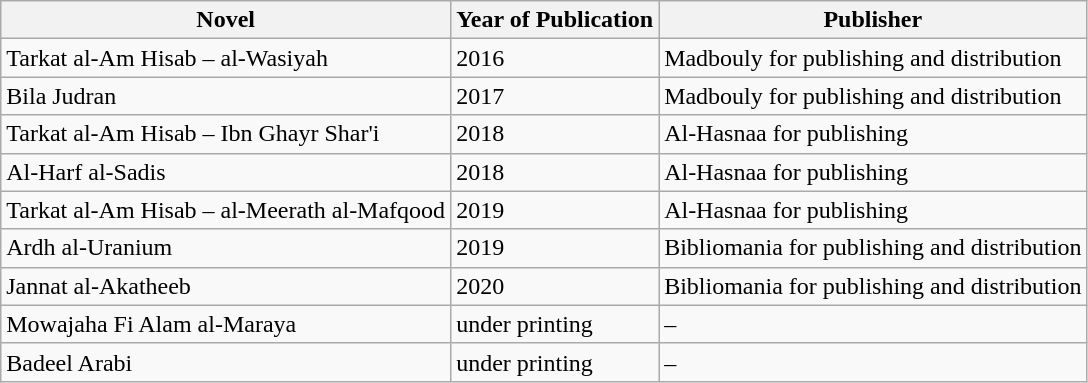<table class="wikitable">
<tr>
<th>Novel</th>
<th>Year of Publication</th>
<th>Publisher</th>
</tr>
<tr>
<td>Tarkat al-Am Hisab – al-Wasiyah</td>
<td>2016</td>
<td>Madbouly for publishing and distribution</td>
</tr>
<tr>
<td>Bila Judran</td>
<td>2017</td>
<td>Madbouly for publishing and distribution</td>
</tr>
<tr>
<td>Tarkat al-Am Hisab – Ibn Ghayr Shar'i</td>
<td>2018</td>
<td>Al-Hasnaa for publishing</td>
</tr>
<tr>
<td>Al-Harf al-Sadis</td>
<td>2018</td>
<td>Al-Hasnaa for publishing</td>
</tr>
<tr>
<td>Tarkat al-Am Hisab – al-Meerath al-Mafqood</td>
<td>2019</td>
<td>Al-Hasnaa for publishing</td>
</tr>
<tr>
<td>Ardh al-Uranium</td>
<td>2019</td>
<td>Bibliomania for publishing and distribution</td>
</tr>
<tr>
<td>Jannat al-Akatheeb</td>
<td>2020</td>
<td>Bibliomania for publishing and distribution</td>
</tr>
<tr>
<td>Mowajaha Fi Alam al-Maraya</td>
<td>under printing</td>
<td>–</td>
</tr>
<tr>
<td>Badeel Arabi</td>
<td>under printing</td>
<td>–</td>
</tr>
</table>
